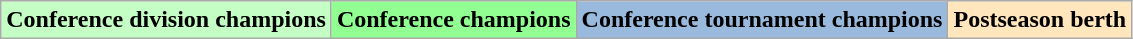<table class="wikitable" style="text-align:center;">
<tr>
<td bgcolor="#C5FEC5"><strong>Conference division champions</strong></td>
<td bgcolor="#91ff91"><strong>Conference champions</strong></td>
<td bgcolor="#99badd"><strong>Conference tournament champions</strong></td>
<td bgcolor="#ffe6bd"><strong>Postseason berth</strong></td>
</tr>
</table>
